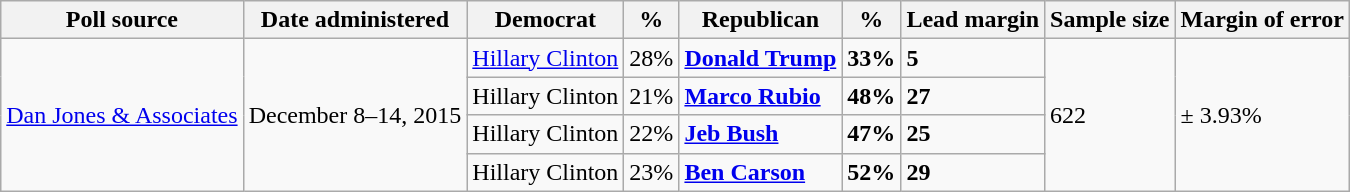<table class="wikitable">
<tr valign=bottom>
<th>Poll source</th>
<th>Date administered</th>
<th>Democrat</th>
<th>%</th>
<th>Republican</th>
<th>%</th>
<th>Lead margin</th>
<th>Sample size</th>
<th>Margin of error</th>
</tr>
<tr>
<td rowspan=4><a href='#'>Dan Jones & Associates</a></td>
<td rowspan=4>December 8–14, 2015</td>
<td><a href='#'>Hillary Clinton</a></td>
<td align=center>28%</td>
<td><strong><a href='#'>Donald Trump</a></strong></td>
<td><strong>33%</strong></td>
<td><strong>5</strong></td>
<td rowspan=4>622</td>
<td rowspan=4>± 3.93%</td>
</tr>
<tr>
<td>Hillary Clinton</td>
<td align=center>21%</td>
<td><strong><a href='#'>Marco Rubio</a></strong></td>
<td><strong>48%</strong></td>
<td><strong>27</strong></td>
</tr>
<tr>
<td>Hillary Clinton</td>
<td align=center>22%</td>
<td><strong><a href='#'>Jeb Bush</a></strong></td>
<td><strong>47%</strong></td>
<td><strong>25</strong></td>
</tr>
<tr>
<td>Hillary Clinton</td>
<td align=center>23%</td>
<td><strong><a href='#'>Ben Carson</a></strong></td>
<td><strong>52%</strong></td>
<td><strong>29</strong></td>
</tr>
</table>
